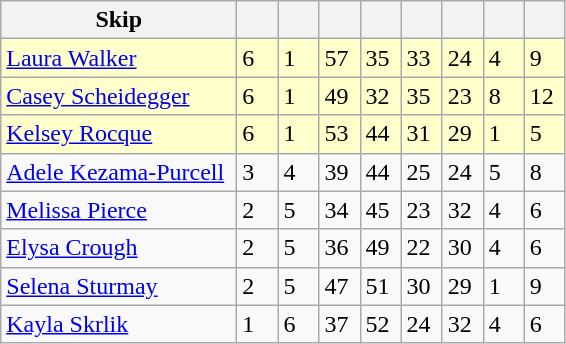<table class=wikitable>
<tr>
<th width=150>Skip</th>
<th width=20></th>
<th width=20></th>
<th width=20></th>
<th width=20></th>
<th width=20></th>
<th width=20></th>
<th width=20></th>
<th width=20></th>
</tr>
<tr bgcolor=#ffffcc>
<td><a href='#'>Laura Walker</a></td>
<td>6</td>
<td>1</td>
<td>57</td>
<td>35</td>
<td>33</td>
<td>24</td>
<td>4</td>
<td>9</td>
</tr>
<tr bgcolor=#ffffcc>
<td><a href='#'>Casey Scheidegger</a></td>
<td>6</td>
<td>1</td>
<td>49</td>
<td>32</td>
<td>35</td>
<td>23</td>
<td>8</td>
<td>12</td>
</tr>
<tr bgcolor=#ffffcc>
<td><a href='#'>Kelsey Rocque</a></td>
<td>6</td>
<td>1</td>
<td>53</td>
<td>44</td>
<td>31</td>
<td>29</td>
<td>1</td>
<td>5</td>
</tr>
<tr>
<td><a href='#'>Adele Kezama-Purcell</a></td>
<td>3</td>
<td>4</td>
<td>39</td>
<td>44</td>
<td>25</td>
<td>24</td>
<td>5</td>
<td>8</td>
</tr>
<tr>
<td><a href='#'>Melissa Pierce</a></td>
<td>2</td>
<td>5</td>
<td>34</td>
<td>45</td>
<td>23</td>
<td>32</td>
<td>4</td>
<td>6</td>
</tr>
<tr>
<td><a href='#'>Elysa Crough</a></td>
<td>2</td>
<td>5</td>
<td>36</td>
<td>49</td>
<td>22</td>
<td>30</td>
<td>4</td>
<td>6</td>
</tr>
<tr>
<td><a href='#'>Selena Sturmay</a></td>
<td>2</td>
<td>5</td>
<td>47</td>
<td>51</td>
<td>30</td>
<td>29</td>
<td>1</td>
<td>9</td>
</tr>
<tr>
<td><a href='#'>Kayla Skrlik</a></td>
<td>1</td>
<td>6</td>
<td>37</td>
<td>52</td>
<td>24</td>
<td>32</td>
<td>4</td>
<td>6</td>
</tr>
</table>
